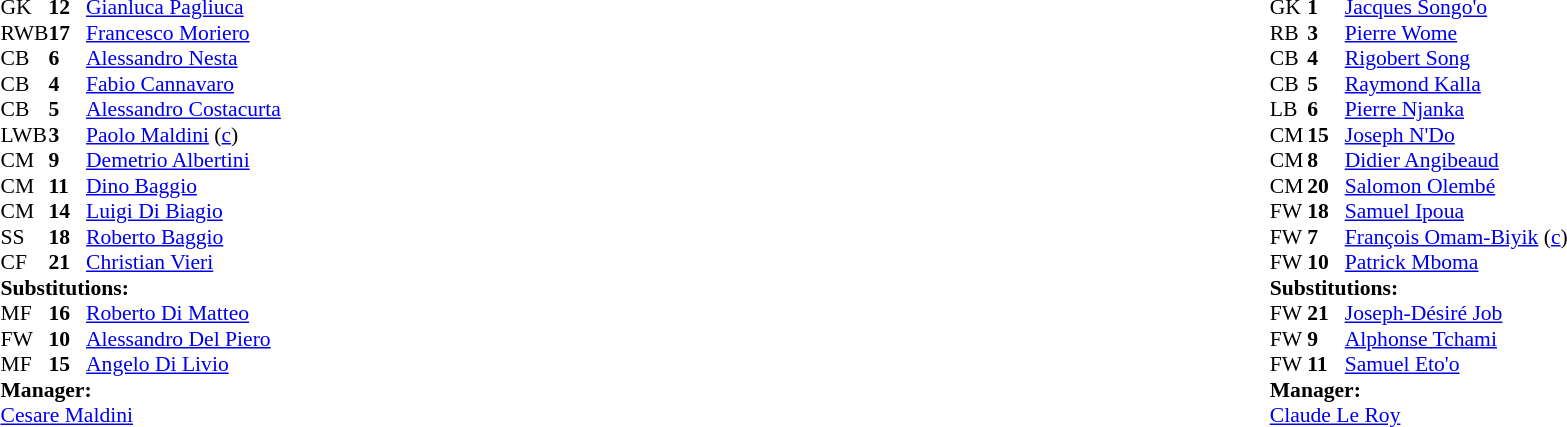<table width="100%">
<tr>
<td valign="top" width="50%"><br><table style="font-size: 90%" cellspacing="0" cellpadding="0">
<tr>
<th width="25"></th>
<th width="25"></th>
</tr>
<tr>
<td>GK</td>
<td><strong>12</strong></td>
<td><a href='#'>Gianluca Pagliuca</a></td>
</tr>
<tr>
<td>RWB</td>
<td><strong>17</strong></td>
<td><a href='#'>Francesco Moriero</a></td>
<td></td>
<td></td>
</tr>
<tr>
<td>CB</td>
<td><strong>6</strong></td>
<td><a href='#'>Alessandro Nesta</a></td>
</tr>
<tr>
<td>CB</td>
<td><strong>4</strong></td>
<td><a href='#'>Fabio Cannavaro</a></td>
</tr>
<tr>
<td>CB</td>
<td><strong>5</strong></td>
<td><a href='#'>Alessandro Costacurta</a></td>
<td></td>
</tr>
<tr>
<td>LWB</td>
<td><strong>3</strong></td>
<td><a href='#'>Paolo Maldini</a> (<a href='#'>c</a>)</td>
</tr>
<tr>
<td>CM</td>
<td><strong>9</strong></td>
<td><a href='#'>Demetrio Albertini</a></td>
<td></td>
<td></td>
</tr>
<tr>
<td>CM</td>
<td><strong>11</strong></td>
<td><a href='#'>Dino Baggio</a></td>
</tr>
<tr>
<td>CM</td>
<td><strong>14</strong></td>
<td><a href='#'>Luigi Di Biagio</a></td>
<td></td>
</tr>
<tr>
<td>SS</td>
<td><strong>18</strong></td>
<td><a href='#'>Roberto Baggio</a></td>
<td></td>
<td></td>
</tr>
<tr>
<td>CF</td>
<td><strong>21</strong></td>
<td><a href='#'>Christian Vieri</a></td>
</tr>
<tr>
<td colspan=3><strong>Substitutions:</strong></td>
</tr>
<tr>
<td>MF</td>
<td><strong>16</strong></td>
<td><a href='#'>Roberto Di Matteo</a></td>
<td></td>
<td></td>
</tr>
<tr>
<td>FW</td>
<td><strong>10</strong></td>
<td><a href='#'>Alessandro Del Piero</a></td>
<td></td>
<td></td>
</tr>
<tr>
<td>MF</td>
<td><strong>15</strong></td>
<td><a href='#'>Angelo Di Livio</a></td>
<td></td>
<td></td>
</tr>
<tr>
<td colspan=3><strong>Manager:</strong></td>
</tr>
<tr>
<td colspan="4"><a href='#'>Cesare Maldini</a></td>
</tr>
</table>
</td>
<td></td>
<td valign="top" width="50%"><br><table style="font-size: 90%" cellspacing="0" cellpadding="0" align=center>
<tr>
<th width="25"></th>
<th width="25"></th>
</tr>
<tr>
<td>GK</td>
<td><strong>1</strong></td>
<td><a href='#'>Jacques Songo'o</a></td>
</tr>
<tr>
<td>RB</td>
<td><strong>3</strong></td>
<td><a href='#'>Pierre Wome</a></td>
<td></td>
</tr>
<tr>
<td>CB</td>
<td><strong>4</strong></td>
<td><a href='#'>Rigobert Song</a></td>
<td></td>
</tr>
<tr>
<td>CB</td>
<td><strong>5</strong></td>
<td><a href='#'>Raymond Kalla</a></td>
<td></td>
</tr>
<tr>
<td>LB</td>
<td><strong>6</strong></td>
<td><a href='#'>Pierre Njanka</a></td>
<td></td>
</tr>
<tr>
<td>CM</td>
<td><strong>15</strong></td>
<td><a href='#'>Joseph N'Do</a></td>
</tr>
<tr>
<td>CM</td>
<td><strong>8</strong></td>
<td><a href='#'>Didier Angibeaud</a></td>
<td></td>
</tr>
<tr>
<td>CM</td>
<td><strong>20</strong></td>
<td><a href='#'>Salomon Olembé</a></td>
</tr>
<tr>
<td>FW</td>
<td><strong>18</strong></td>
<td><a href='#'>Samuel Ipoua</a></td>
<td></td>
<td></td>
</tr>
<tr>
<td>FW</td>
<td><strong>7</strong></td>
<td><a href='#'>François Omam-Biyik</a> (<a href='#'>c</a>)</td>
<td></td>
<td></td>
</tr>
<tr>
<td>FW</td>
<td><strong>10</strong></td>
<td><a href='#'>Patrick Mboma</a></td>
<td></td>
<td></td>
</tr>
<tr>
<td colspan=3><strong>Substitutions:</strong></td>
</tr>
<tr>
<td>FW</td>
<td><strong>21</strong></td>
<td><a href='#'>Joseph-Désiré Job</a></td>
<td></td>
<td></td>
</tr>
<tr>
<td>FW</td>
<td><strong>9</strong></td>
<td><a href='#'>Alphonse Tchami</a></td>
<td></td>
<td></td>
</tr>
<tr>
<td>FW</td>
<td><strong>11</strong></td>
<td><a href='#'>Samuel Eto'o</a></td>
<td></td>
<td></td>
</tr>
<tr>
<td colspan=3><strong>Manager:</strong></td>
</tr>
<tr>
<td colspan="4"> <a href='#'>Claude Le Roy</a></td>
</tr>
</table>
</td>
</tr>
</table>
